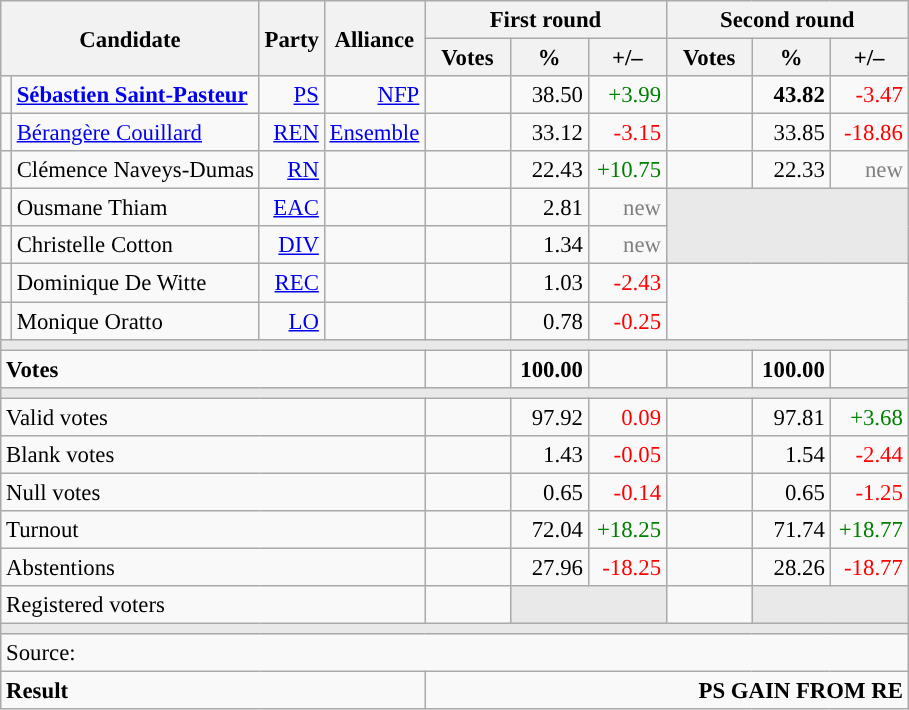<table class="wikitable" style="text-align:right;font-size:95%;">
<tr>
<th rowspan="2" colspan="2">Candidate</th>
<th colspan="1" rowspan="2">Party</th>
<th colspan="1" rowspan="2">Alliance</th>
<th colspan="3">First round</th>
<th colspan="3">Second round</th>
</tr>
<tr>
<th style="width:50px;">Votes</th>
<th style="width:45px;">%</th>
<th style="width:45px;">+/–</th>
<th style="width:50px;">Votes</th>
<th style="width:45px;">%</th>
<th style="width:45px;">+/–</th>
</tr>
<tr>
<td style="color:inherit;background:"></td>
<td style="text-align:left;"><strong><a href='#'>Sébastien Saint-Pasteur</a></strong></td>
<td><a href='#'>PS</a></td>
<td><a href='#'>NFP</a></td>
<td></td>
<td>38.50</td>
<td style="color:green;">+3.99</td>
<td><strong></strong></td>
<td><strong>43.82</strong></td>
<td style="color:red;">-3.47</td>
</tr>
<tr>
<td style="color:inherit;background:"></td>
<td style="text-align:left;"><a href='#'>Bérangère Couillard</a></td>
<td><a href='#'>REN</a></td>
<td><a href='#'>Ensemble</a></td>
<td></td>
<td>33.12</td>
<td style="color:red;">-3.15</td>
<td></td>
<td>33.85</td>
<td style="color:red;">-18.86</td>
</tr>
<tr>
<td style="color:inherit;background:"></td>
<td style="text-align:left;">Clémence Naveys-Dumas</td>
<td><a href='#'>RN</a></td>
<td></td>
<td></td>
<td>22.43</td>
<td style="color:green;">+10.75</td>
<td></td>
<td>22.33</td>
<td style="color:grey;">new</td>
</tr>
<tr>
<td style="color:inherit;background:"></td>
<td style="text-align:left;">Ousmane Thiam</td>
<td><a href='#'>EAC</a></td>
<td></td>
<td></td>
<td>2.81</td>
<td style="color:grey;">new</td>
<td colspan="3" rowspan="2" style="background:#E9E9E9;"></td>
</tr>
<tr>
<td style="color:inherit;background:"></td>
<td style="text-align:left;">Christelle Cotton</td>
<td><a href='#'>DIV</a></td>
<td></td>
<td></td>
<td>1.34</td>
<td style="color:grey;">new</td>
</tr>
<tr>
<td style="color:inherit;background:"></td>
<td style="text-align:left;">Dominique De Witte</td>
<td><a href='#'>REC</a></td>
<td></td>
<td></td>
<td>1.03</td>
<td style="color:red;">-2.43</td>
</tr>
<tr>
<td style="color:inherit;background:"></td>
<td style="text-align:left;">Monique Oratto</td>
<td><a href='#'>LO</a></td>
<td></td>
<td></td>
<td>0.78</td>
<td style="color:red;">-0.25</td>
</tr>
<tr>
<td colspan="10" style="background:#E9E9E9;"></td>
</tr>
<tr style="font-weight:bold;">
<td colspan="4" style="text-align:left;">Votes</td>
<td></td>
<td>100.00</td>
<td></td>
<td></td>
<td>100.00</td>
<td></td>
</tr>
<tr>
<td colspan="10" style="background:#E9E9E9;"></td>
</tr>
<tr>
<td colspan="4" style="text-align:left;">Valid votes</td>
<td></td>
<td>97.92</td>
<td style="color:red;">0.09</td>
<td></td>
<td>97.81</td>
<td style="color:green;">+3.68</td>
</tr>
<tr>
<td colspan="4" style="text-align:left;">Blank votes</td>
<td></td>
<td>1.43</td>
<td style="color:red;">-0.05</td>
<td></td>
<td>1.54</td>
<td style="color:red;">-2.44</td>
</tr>
<tr>
<td colspan="4" style="text-align:left;">Null votes</td>
<td></td>
<td>0.65</td>
<td style="color:red;">-0.14</td>
<td></td>
<td>0.65</td>
<td style="color:red;">-1.25</td>
</tr>
<tr>
<td colspan="4" style="text-align:left;">Turnout</td>
<td></td>
<td>72.04</td>
<td style="color:green;">+18.25</td>
<td></td>
<td>71.74</td>
<td style="color:green;">+18.77</td>
</tr>
<tr>
<td colspan="4" style="text-align:left;">Abstentions</td>
<td></td>
<td>27.96</td>
<td style="color:red;">-18.25</td>
<td></td>
<td>28.26</td>
<td style="color:red;">-18.77</td>
</tr>
<tr>
<td colspan="4" style="text-align:left;">Registered voters</td>
<td></td>
<td colspan="2" style="background:#E9E9E9;"></td>
<td></td>
<td colspan="2" style="background:#E9E9E9;"></td>
</tr>
<tr>
<td colspan="10" style="background:#E9E9E9;"></td>
</tr>
<tr>
<td colspan="10" style="text-align:left;">Source: </td>
</tr>
<tr style="font-weight:bold">
<td colspan="4" style="text-align:left;">Result</td>
<td colspan="6" style="background-color:">PS GAIN FROM RE</td>
</tr>
</table>
